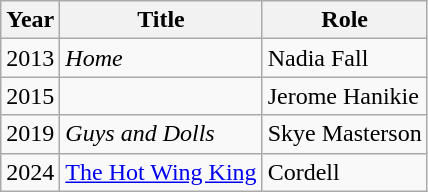<table class="wikitable sortable">
<tr>
<th>Year</th>
<th>Title</th>
<th>Role</th>
</tr>
<tr>
<td>2013</td>
<td><em>Home</em></td>
<td>Nadia Fall</td>
</tr>
<tr>
<td>2015</td>
<td><em></em></td>
<td>Jerome Hanikie</td>
</tr>
<tr>
<td>2019</td>
<td><em>Guys and Dolls</em></td>
<td>Skye Masterson</td>
</tr>
<tr>
<td>2024</td>
<td><a href='#'>The Hot Wing King</a></td>
<td>Cordell</td>
</tr>
</table>
